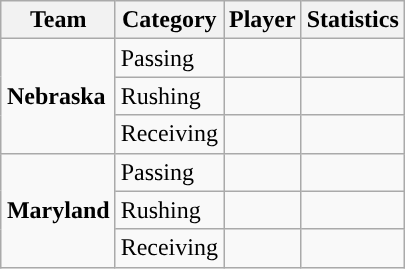<table class="wikitable" style="float: right;">
<tr>
<th>Team</th>
<th>Category</th>
<th>Player</th>
<th>Statistics</th>
</tr>
<tr>
<td rowspan=3><strong>Nebraska</strong></td>
<td>Passing</td>
<td></td>
<td></td>
</tr>
<tr>
<td>Rushing</td>
<td></td>
<td></td>
</tr>
<tr>
<td>Receiving</td>
<td></td>
<td></td>
</tr>
<tr>
<td rowspan=3><strong>Maryland</strong></td>
<td>Passing</td>
<td></td>
<td></td>
</tr>
<tr>
<td>Rushing</td>
<td></td>
<td></td>
</tr>
<tr>
<td>Receiving</td>
<td></td>
<td></td>
</tr>
</table>
